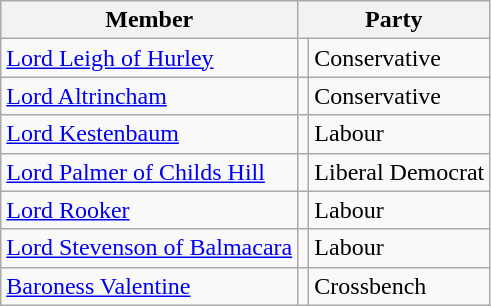<table class="wikitable">
<tr>
<th>Member</th>
<th colspan=2>Party</th>
</tr>
<tr>
<td><a href='#'>Lord Leigh of Hurley</a></td>
<td></td>
<td>Conservative</td>
</tr>
<tr>
<td><a href='#'>Lord Altrincham</a></td>
<td></td>
<td>Conservative</td>
</tr>
<tr>
<td><a href='#'>Lord Kestenbaum</a></td>
<td></td>
<td>Labour</td>
</tr>
<tr>
<td><a href='#'>Lord Palmer of Childs Hill</a></td>
<td></td>
<td>Liberal Democrat</td>
</tr>
<tr>
<td><a href='#'>Lord Rooker</a></td>
<td></td>
<td>Labour</td>
</tr>
<tr>
<td><a href='#'>Lord Stevenson of Balmacara</a></td>
<td></td>
<td>Labour</td>
</tr>
<tr>
<td><a href='#'>Baroness Valentine</a></td>
<td></td>
<td>Crossbench</td>
</tr>
</table>
